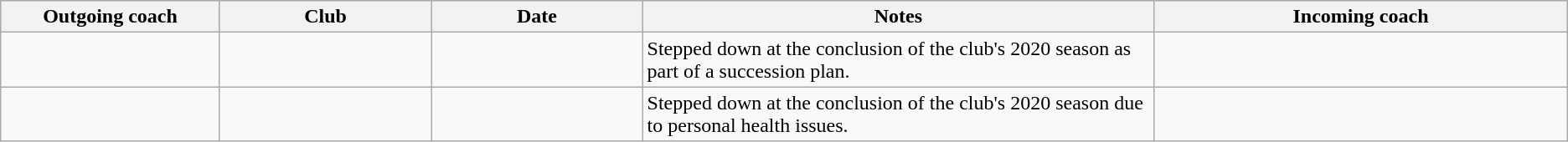<table class="wikitable plainrowheaders sortable" style="text-align:left;">
<tr style="background:#C1D8FF;">
<th scope="col" style="width:12em">Outgoing coach</th>
<th scope="col" style="width:12em">Club</th>
<th scope="col" style="width:12em">Date</th>
<th scope="col" style="width:30em">Notes</th>
<th scope="col" style="width:24em">Incoming coach</th>
</tr>
<tr>
<td></td>
<td></td>
<td></td>
<td>Stepped down at the conclusion of the club's 2020 season as part of a succession plan.</td>
<td></td>
</tr>
<tr>
<td></td>
<td></td>
<td></td>
<td>Stepped down at the conclusion of the club's 2020 season due to personal health issues.</td>
<td></td>
</tr>
</table>
